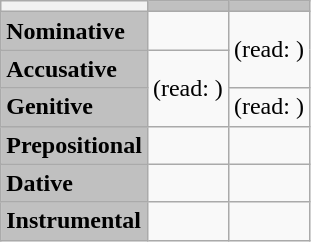<table class="wikitable">
<tr>
<th></th>
<th style="background:#C0C0C0"></th>
<th style="background:#C0C0C0"></th>
</tr>
<tr>
<td style="background:#C0C0C0"><strong>Nominative</strong></td>
<td></td>
<td rowspan="2"> (read: )</td>
</tr>
<tr>
<td style="background:#C0C0C0"><strong>Accusative</strong></td>
<td rowspan="2"> (read: )</td>
</tr>
<tr>
<td style="background:#C0C0C0"><strong>Genitive</strong></td>
<td> (read: )</td>
</tr>
<tr>
<td style="background:#C0C0C0"><strong>Prepositional</strong></td>
<td></td>
<td></td>
</tr>
<tr>
<td style="background:#C0C0C0"><strong>Dative</strong></td>
<td></td>
<td></td>
</tr>
<tr>
<td style="background:#C0C0C0"><strong>Instrumental</strong></td>
<td></td>
<td></td>
</tr>
</table>
